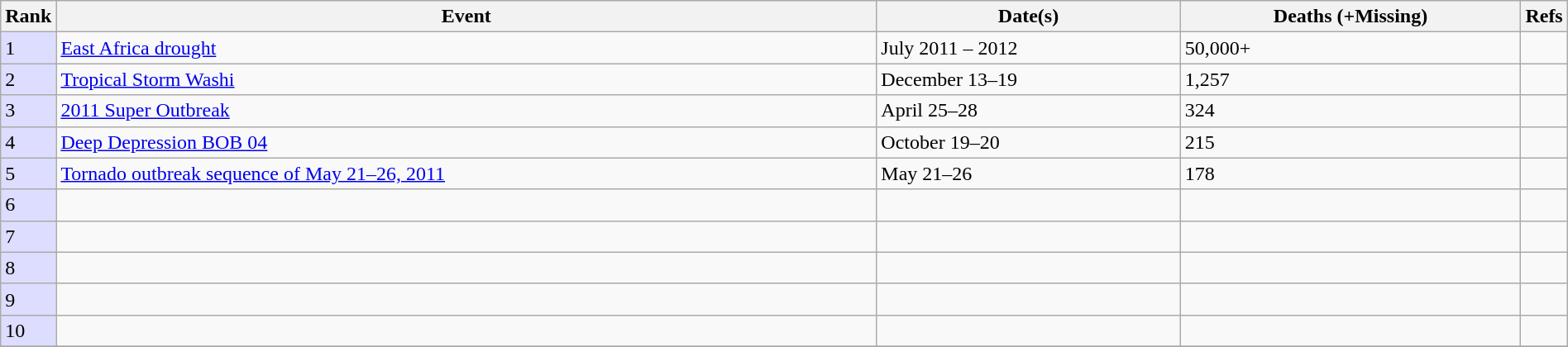<table class="wikitable sortable" style="width:100%;">
<tr>
<th scope="col" style="width:2%; text-align:center;">Rank</th>
<th scope="col" text-align:center;">Event</th>
<th scope="col" text-align:center;">Date(s)</th>
<th scope="col" text-align:center;">Deaths (+Missing)</th>
<th scope="col" style="width:2%; text-align:center;">Refs</th>
</tr>
<tr>
<td style="background:#DDDDFF">1</td>
<td><a href='#'>East Africa drought</a></td>
<td>July 2011 – 2012</td>
<td>50,000+</td>
<td></td>
</tr>
<tr>
<td style="background:#DDDDFF">2</td>
<td><a href='#'>Tropical Storm Washi</a></td>
<td>December 13–19</td>
<td>1,257</td>
<td></td>
</tr>
<tr>
<td style="background:#DDDDFF">3</td>
<td><a href='#'>2011 Super Outbreak</a></td>
<td>April 25–28</td>
<td>324</td>
<td></td>
</tr>
<tr>
<td style="background:#DDDDFF">4</td>
<td><a href='#'>Deep Depression BOB 04</a></td>
<td>October 19–20</td>
<td>215</td>
<td></td>
</tr>
<tr>
<td style="background:#DDDDFF">5</td>
<td><a href='#'>Tornado outbreak sequence of May 21–26, 2011</a></td>
<td>May 21–26</td>
<td>178</td>
<td></td>
</tr>
<tr>
<td style="background:#DDDDFF">6</td>
<td></td>
<td></td>
<td></td>
<td></td>
</tr>
<tr>
<td style="background:#DDDDFF">7</td>
<td></td>
<td></td>
<td></td>
<td></td>
</tr>
<tr>
<td style="background:#DDDDFF">8</td>
<td></td>
<td></td>
<td></td>
<td></td>
</tr>
<tr>
<td style="background:#DDDDFF">9</td>
<td></td>
<td></td>
<td></td>
<td></td>
</tr>
<tr>
<td style="background:#DDDDFF">10</td>
<td></td>
<td></td>
<td></td>
<td></td>
</tr>
<tr>
</tr>
</table>
